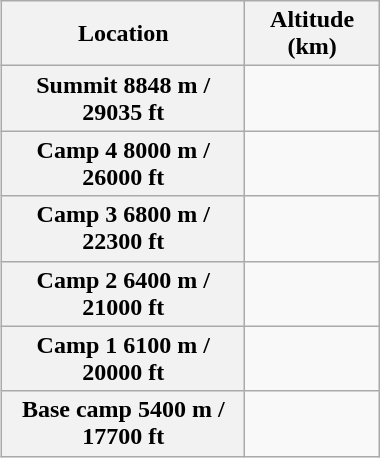<table class="wikitable" style="width:20%; float:right;">
<tr>
<th scope="col">Location</th>
<th scope="col" colspan="2">Altitude (km)</th>
</tr>
<tr>
<th scope="row">Summit 8848 m / 29035 ft</th>
<td></td>
</tr>
<tr>
<th scope="row">Camp 4 8000 m / 26000 ft</th>
<td></td>
</tr>
<tr>
<th scope="row">Camp 3 6800 m / 22300 ft</th>
<td></td>
</tr>
<tr>
<th scope="row">Camp 2 6400 m / 21000 ft</th>
<td></td>
</tr>
<tr>
<th scope="row">Camp 1 6100 m / 20000 ft</th>
<td></td>
</tr>
<tr>
<th scope="row">Base camp 5400 m / 17700 ft</th>
<td></td>
</tr>
</table>
